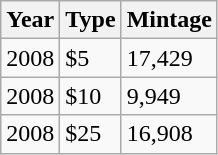<table class="wikitable collapsible sortable">
<tr>
<th>Year</th>
<th>Type</th>
<th>Mintage</th>
</tr>
<tr>
<td>2008</td>
<td>$5</td>
<td>17,429</td>
</tr>
<tr>
<td>2008</td>
<td>$10</td>
<td>9,949</td>
</tr>
<tr>
<td>2008</td>
<td>$25</td>
<td>16,908</td>
</tr>
</table>
